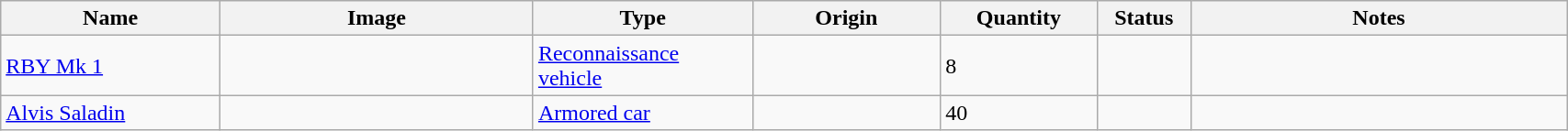<table class="wikitable" style="width:90%;">
<tr>
<th width=14%>Name</th>
<th width=20%>Image</th>
<th width=14%>Type</th>
<th width=12%>Origin</th>
<th width=10%>Quantity</th>
<th width=06%>Status</th>
<th width=24%>Notes</th>
</tr>
<tr>
<td><a href='#'>RBY Mk 1</a></td>
<td></td>
<td><a href='#'>Reconnaissance vehicle</a></td>
<td></td>
<td>8</td>
<td></td>
<td></td>
</tr>
<tr>
<td><a href='#'>Alvis Saladin</a></td>
<td></td>
<td><a href='#'>Armored car</a></td>
<td></td>
<td>40</td>
<td></td>
<td></td>
</tr>
</table>
